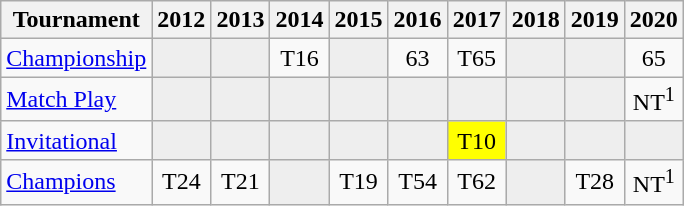<table class="wikitable" style="text-align:center;">
<tr>
<th>Tournament</th>
<th>2012</th>
<th>2013</th>
<th>2014</th>
<th>2015</th>
<th>2016</th>
<th>2017</th>
<th>2018</th>
<th>2019</th>
<th>2020</th>
</tr>
<tr>
<td align="left"><a href='#'>Championship</a></td>
<td style="background:#eeeeee;"></td>
<td style="background:#eeeeee;"></td>
<td>T16</td>
<td style="background:#eeeeee;"></td>
<td>63</td>
<td>T65</td>
<td style="background:#eeeeee;"></td>
<td style="background:#eeeeee;"></td>
<td>65</td>
</tr>
<tr>
<td align="left"><a href='#'>Match Play</a></td>
<td style="background:#eeeeee;"></td>
<td style="background:#eeeeee;"></td>
<td style="background:#eeeeee;"></td>
<td style="background:#eeeeee;"></td>
<td style="background:#eeeeee;"></td>
<td style="background:#eeeeee;"></td>
<td style="background:#eeeeee;"></td>
<td style="background:#eeeeee;"></td>
<td>NT<sup>1</sup></td>
</tr>
<tr>
<td align="left"><a href='#'>Invitational</a></td>
<td style="background:#eeeeee;"></td>
<td style="background:#eeeeee;"></td>
<td style="background:#eeeeee;"></td>
<td style="background:#eeeeee;"></td>
<td style="background:#eeeeee;"></td>
<td style="background:yellow;">T10</td>
<td style="background:#eeeeee;"></td>
<td style="background:#eeeeee;"></td>
<td style="background:#eeeeee;"></td>
</tr>
<tr>
<td align="left"><a href='#'>Champions</a></td>
<td>T24</td>
<td>T21</td>
<td style="background:#eeeeee;"></td>
<td>T19</td>
<td>T54</td>
<td>T62</td>
<td style="background:#eeeeee;"></td>
<td>T28</td>
<td>NT<sup>1</sup></td>
</tr>
</table>
